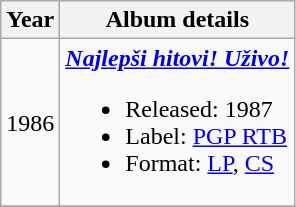<table class ="wikitable">
<tr>
<th>Year</th>
<th>Album details</th>
</tr>
<tr>
<td align="center" rowspan="1">1986</td>
<td><strong><em><a href='#'>Najlepši hitovi! Uživo!</a></em></strong><br><ul><li>Released: 1987</li><li>Label: <a href='#'>PGP RTB</a></li><li>Format: <a href='#'>LP</a>, <a href='#'>CS</a></li></ul></td>
</tr>
<tr>
</tr>
</table>
